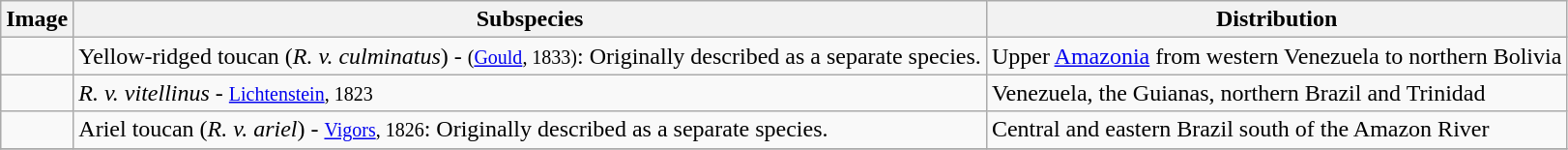<table class="wikitable ">
<tr>
<th>Image</th>
<th>Subspecies</th>
<th>Distribution</th>
</tr>
<tr>
<td></td>
<td>Yellow-ridged toucan (<em>R. v. culminatus</em>) - <small>(<a href='#'>Gould</a>, 1833)</small>: Originally described as a separate species.</td>
<td>Upper <a href='#'>Amazonia</a> from western Venezuela to northern Bolivia</td>
</tr>
<tr>
<td></td>
<td><em>R. v. vitellinus</em> - <small><a href='#'>Lichtenstein</a>, 1823</small></td>
<td>Venezuela, the Guianas, northern Brazil and Trinidad</td>
</tr>
<tr>
<td></td>
<td>Ariel toucan (<em>R. v. ariel</em>) - <small><a href='#'>Vigors</a>, 1826</small>: Originally described as a separate species.</td>
<td>Central and eastern Brazil south of the Amazon River</td>
</tr>
<tr>
</tr>
</table>
